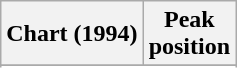<table class="wikitable sortable plainrowheaders" style="text-align:center">
<tr>
<th>Chart (1994)</th>
<th>Peak<br>position</th>
</tr>
<tr>
</tr>
<tr>
</tr>
<tr>
</tr>
<tr>
</tr>
<tr>
</tr>
</table>
